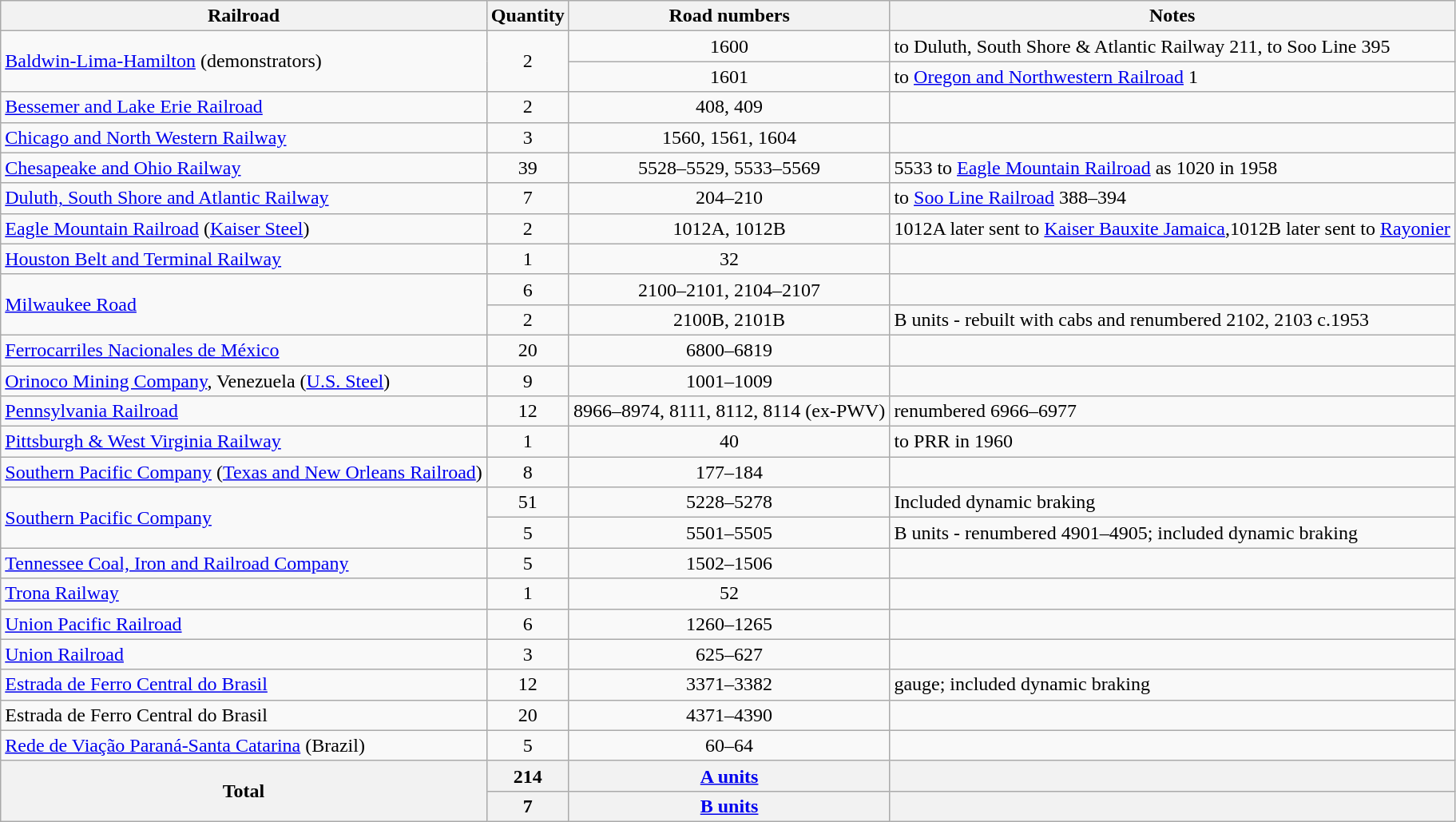<table class="wikitable">
<tr>
<th>Railroad</th>
<th>Quantity</th>
<th>Road numbers</th>
<th>Notes</th>
</tr>
<tr>
<td rowspan="2"><a href='#'>Baldwin-Lima-Hamilton</a> (demonstrators)</td>
<td rowspan="2" style="text-align:center;">2</td>
<td style="text-align:center;">1600</td>
<td>to Duluth, South Shore & Atlantic Railway 211, to Soo Line 395<br></td>
</tr>
<tr>
<td style="text-align:center;">1601</td>
<td>to <a href='#'>Oregon and Northwestern Railroad</a> 1</td>
</tr>
<tr>
<td><a href='#'>Bessemer and Lake Erie Railroad</a></td>
<td style="text-align:center;">2</td>
<td style="text-align:center;">408, 409</td>
<td></td>
</tr>
<tr>
<td><a href='#'>Chicago and North Western Railway</a></td>
<td style="text-align:center;">3</td>
<td style="text-align:center;">1560, 1561, 1604</td>
<td></td>
</tr>
<tr>
<td><a href='#'>Chesapeake and Ohio Railway</a></td>
<td style="text-align:center;">39</td>
<td style="text-align:center;">5528–5529, 5533–5569</td>
<td>5533 to <a href='#'>Eagle Mountain Railroad</a> as 1020 in 1958</td>
</tr>
<tr>
<td><a href='#'>Duluth, South Shore and Atlantic Railway</a></td>
<td style="text-align:center;">7</td>
<td style="text-align:center;">204–210</td>
<td>to <a href='#'>Soo Line Railroad</a> 388–394</td>
</tr>
<tr>
<td><a href='#'>Eagle Mountain Railroad</a> (<a href='#'>Kaiser Steel</a>)</td>
<td style="text-align:center;">2</td>
<td style="text-align:center;">1012A, 1012B</td>
<td>1012A later sent to <a href='#'>Kaiser Bauxite Jamaica</a>,1012B later sent to <a href='#'>Rayonier</a></td>
</tr>
<tr>
<td><a href='#'>Houston Belt and Terminal Railway</a></td>
<td style="text-align:center;">1</td>
<td style="text-align:center;">32</td>
<td></td>
</tr>
<tr>
<td rowspan="2"><a href='#'>Milwaukee Road</a></td>
<td style="text-align:center;">6</td>
<td style="text-align:center;">2100–2101, 2104–2107</td>
<td></td>
</tr>
<tr>
<td style="text-align:center;">2</td>
<td style="text-align:center;">2100B, 2101B</td>
<td>B units - rebuilt with cabs and renumbered 2102, 2103 c.1953</td>
</tr>
<tr>
<td><a href='#'>Ferrocarriles Nacionales de México</a></td>
<td style="text-align:center;">20</td>
<td style="text-align:center;">6800–6819</td>
<td></td>
</tr>
<tr>
<td><a href='#'>Orinoco Mining Company</a>, Venezuela (<a href='#'>U.S. Steel</a>)</td>
<td style="text-align:center;">9</td>
<td style="text-align:center;">1001–1009</td>
<td></td>
</tr>
<tr>
<td><a href='#'>Pennsylvania Railroad</a></td>
<td style="text-align:center;">12</td>
<td>8966–8974, 8111, 8112, 8114 (ex-PWV)</td>
<td>renumbered 6966–6977</td>
</tr>
<tr>
<td><a href='#'>Pittsburgh & West Virginia Railway</a></td>
<td style="text-align:center;">1</td>
<td style="text-align:center;">40</td>
<td>to PRR in 1960</td>
</tr>
<tr>
<td><a href='#'>Southern Pacific Company</a> (<a href='#'>Texas and New Orleans Railroad</a>)</td>
<td style="text-align:center;">8</td>
<td style="text-align:center;">177–184</td>
<td></td>
</tr>
<tr>
<td rowspan="2"><a href='#'>Southern Pacific Company</a></td>
<td style="text-align:center;">51</td>
<td style="text-align:center;">5228–5278</td>
<td>Included dynamic braking</td>
</tr>
<tr>
<td style="text-align:center;">5</td>
<td style="text-align:center;">5501–5505</td>
<td>B units - renumbered 4901–4905; included dynamic braking</td>
</tr>
<tr>
<td><a href='#'>Tennessee Coal, Iron and Railroad Company</a></td>
<td style="text-align:center;">5</td>
<td style="text-align:center;">1502–1506</td>
<td></td>
</tr>
<tr>
<td><a href='#'>Trona Railway</a></td>
<td style="text-align:center;">1</td>
<td style="text-align:center;">52</td>
<td></td>
</tr>
<tr>
<td><a href='#'>Union Pacific Railroad</a></td>
<td style="text-align:center;">6</td>
<td style="text-align:center;">1260–1265</td>
<td></td>
</tr>
<tr>
<td><a href='#'>Union Railroad</a></td>
<td style="text-align:center;">3</td>
<td style="text-align:center;">625–627</td>
<td></td>
</tr>
<tr>
<td><a href='#'>Estrada de Ferro Central do Brasil</a></td>
<td style="text-align:center;">12</td>
<td style="text-align:center;">3371–3382</td>
<td> gauge; included dynamic braking</td>
</tr>
<tr>
<td>Estrada de Ferro Central do Brasil</td>
<td style="text-align:center;">20</td>
<td style="text-align:center;">4371–4390</td>
<td></td>
</tr>
<tr>
<td><a href='#'>Rede de Viação Paraná-Santa Catarina</a> (Brazil)</td>
<td style="text-align:center;">5</td>
<td style="text-align:center;">60–64</td>
<td></td>
</tr>
<tr>
<th rowspan=2>Total</th>
<th>214</th>
<th><a href='#'>A units</a></th>
<th></th>
</tr>
<tr>
<th>7</th>
<th><a href='#'>B units</a></th>
<th></th>
</tr>
</table>
